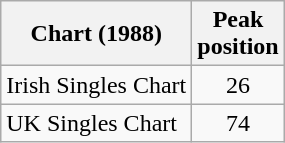<table class="wikitable sortable">
<tr>
<th>Chart (1988)</th>
<th>Peak<br>position</th>
</tr>
<tr>
<td>Irish Singles Chart</td>
<td style="text-align:center;">26</td>
</tr>
<tr>
<td>UK Singles Chart</td>
<td style="text-align:center;">74</td>
</tr>
</table>
